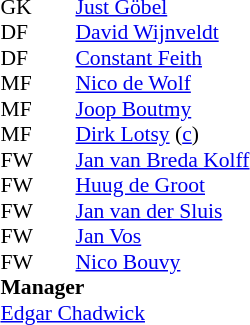<table style="font-size:90%; margin:0.2em auto;" cellspacing="0" cellpadding="0">
<tr>
<th width="25"></th>
<th width="25"></th>
</tr>
<tr>
<td>GK</td>
<td></td>
<td><a href='#'>Just Göbel</a></td>
</tr>
<tr>
<td>DF</td>
<td></td>
<td><a href='#'>David Wijnveldt</a></td>
</tr>
<tr>
<td>DF</td>
<td></td>
<td><a href='#'>Constant Feith</a></td>
</tr>
<tr>
<td>MF</td>
<td></td>
<td><a href='#'>Nico de Wolf</a></td>
</tr>
<tr>
<td>MF</td>
<td></td>
<td><a href='#'>Joop Boutmy</a></td>
</tr>
<tr>
<td>MF</td>
<td></td>
<td><a href='#'>Dirk Lotsy</a> (<a href='#'>c</a>)</td>
</tr>
<tr>
<td>FW</td>
<td></td>
<td><a href='#'>Jan van Breda Kolff</a></td>
</tr>
<tr>
<td>FW</td>
<td></td>
<td><a href='#'>Huug de Groot</a></td>
</tr>
<tr>
<td>FW</td>
<td></td>
<td><a href='#'>Jan van der Sluis</a></td>
</tr>
<tr>
<td>FW</td>
<td></td>
<td><a href='#'>Jan Vos</a></td>
</tr>
<tr>
<td>FW</td>
<td></td>
<td><a href='#'>Nico Bouvy</a></td>
</tr>
<tr>
<td colspan=3><strong>Manager</strong></td>
</tr>
<tr>
<td colspan=4> <a href='#'>Edgar Chadwick</a></td>
</tr>
</table>
